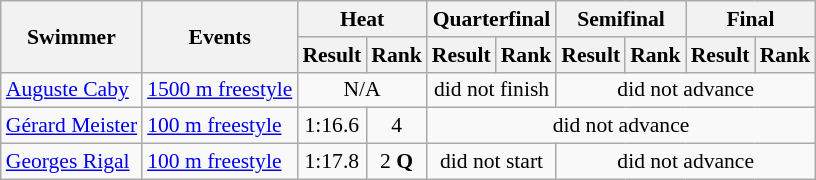<table class=wikitable style="font-size:90%">
<tr>
<th rowspan="2">Swimmer</th>
<th rowspan="2">Events</th>
<th colspan="2">Heat</th>
<th colspan=2>Quarterfinal</th>
<th colspan=2>Semifinal</th>
<th colspan="2">Final</th>
</tr>
<tr>
<th>Result</th>
<th>Rank</th>
<th>Result</th>
<th>Rank</th>
<th>Result</th>
<th>Rank</th>
<th>Result</th>
<th>Rank</th>
</tr>
<tr>
<td><a href='#'>Auguste Caby</a></td>
<td><a href='#'>1500 m freestyle</a></td>
<td align=center colspan=2>N/A</td>
<td align=center colspan=2>did not finish</td>
<td align=center colspan=4>did not advance</td>
</tr>
<tr>
<td><a href='#'>Gérard Meister</a></td>
<td><a href='#'>100 m freestyle</a></td>
<td align=center>1:16.6</td>
<td align=center>4</td>
<td align=center colspan=6>did not advance</td>
</tr>
<tr>
<td><a href='#'>Georges Rigal</a></td>
<td><a href='#'>100 m freestyle</a></td>
<td align=center>1:17.8</td>
<td align=center>2 <strong>Q</strong></td>
<td align=center colspan=2>did not start</td>
<td align=center colspan=4>did not advance</td>
</tr>
</table>
